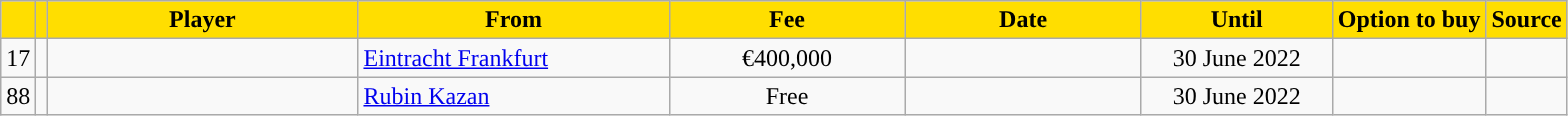<table class="wikitable sortable">
<tr>
<th style="background:#FFDE00"></th>
<th style="background:#FFDE00"></th>
<th width=200 style="background:#FFDE00">Player</th>
<th width=200 style="background:#FFDE00">From</th>
<th width=150 style="background:#FFDE00">Fee</th>
<th width=150 style="background:#FFDE00">Date</th>
<th width=120 style="background:#FFDE00">Until</th>
<th style="background:#FFDE00">Option to buy</th>
<th style="background:#FFDE00">Source</th>
</tr>
<tr>
<td align=center>17</td>
<td align=center></td>
<td></td>
<td> <a href='#'>Eintracht Frankfurt</a></td>
<td align=center>€400,000</td>
<td align=center></td>
<td align=center>30 June 2022</td>
<td align=center></td>
<td align=center></td>
</tr>
<tr>
<td align=center>88</td>
<td align=center></td>
<td></td>
<td> <a href='#'>Rubin Kazan</a></td>
<td align=center>Free</td>
<td align=center></td>
<td align=center>30 June 2022</td>
<td align=center></td>
<td align=center></td>
</tr>
</table>
